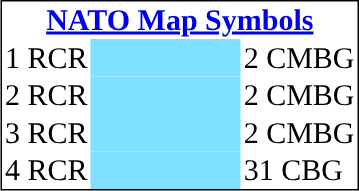<table style="border:1px solid black; background:white;float: right;text-align: center; line-height: 25px; font-size:20px;" cellspacing="0 " cellpadding="0">
<tr>
<th colspan="3" style="padding:3;"><a href='#'>NATO Map Symbols</a></th>
</tr>
<tr>
<td rowspan="2" style="vertical-align:bottom; text-align: right; padding:0 2px;">1 RCR</td>
<td style="width:100px;"></td>
<td rowspan="2" style="vertical-align:bottom; text-align: left; padding:0 2px;">2 CMBG</td>
</tr>
<tr>
<td style="background:#7de1ff;"></td>
</tr>
<tr>
<td rowspan="2" style="vertical-align:bottom; text-align: right; padding:0 2px;">2 RCR</td>
<td style="width:100px;"></td>
<td rowspan="2" style="vertical-align:bottom; text-align: left; padding:0 2px;">2 CMBG</td>
</tr>
<tr>
<td style="background:#7de1ff;"></td>
</tr>
<tr>
<td rowspan="2" style="vertical-align:bottom; text-align: right; padding:0 2px;">3 RCR</td>
<td style="width:100px;"></td>
<td rowspan="2" style="vertical-align:bottom; text-align: left; padding:0 2px;">2 CMBG</td>
</tr>
<tr>
<td style="background:#7de1ff;"></td>
</tr>
<tr>
<td rowspan="2" style="vertical-align:bottom; text-align: right; padding:0 2px;">4 RCR</td>
<td style="width:100px;"></td>
<td rowspan="2" style="vertical-align:bottom; text-align: left; padding:0 2px;">31 CBG</td>
</tr>
<tr>
<td style="background:#7de1ff;"></td>
</tr>
</table>
